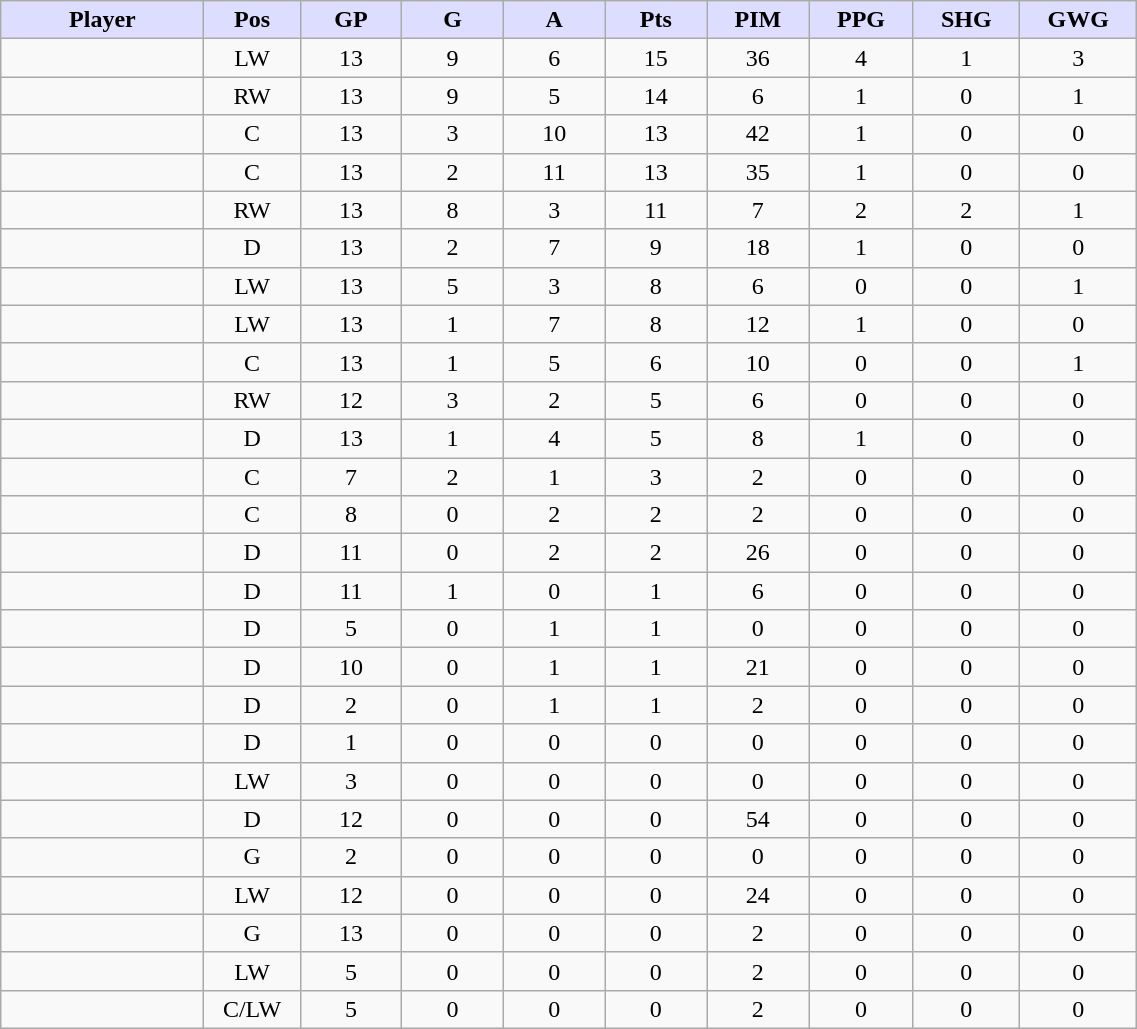<table style="width:60%;" class="wikitable sortable">
<tr style="text-align:center;">
<th style="background:#ddf; width:10%;">Player</th>
<th style="background:#ddf; width:3%;" title="Position">Pos</th>
<th style="background:#ddf; width:5%;" title="Games played">GP</th>
<th style="background:#ddf; width:5%;" title="Goals">G</th>
<th style="background:#ddf; width:5%;" title="Assists">A</th>
<th style="background:#ddf; width:5%;" title="Points">Pts</th>
<th style="background:#ddf; width:5%;" title="Penalties in Minutes">PIM</th>
<th style="background:#ddf; width:5%;" title="Power Play Goals">PPG</th>
<th style="background:#ddf; width:5%;" title="Short-handed Goals">SHG</th>
<th style="background:#ddf; width:5%;" title="Game-winning Goals">GWG</th>
</tr>
<tr style="text-align:center;">
<td style="text-align:right;"></td>
<td>LW</td>
<td>13</td>
<td>9</td>
<td>6</td>
<td>15</td>
<td>36</td>
<td>4</td>
<td>1</td>
<td>3</td>
</tr>
<tr style="text-align:center;">
<td style="text-align:right;"></td>
<td>RW</td>
<td>13</td>
<td>9</td>
<td>5</td>
<td>14</td>
<td>6</td>
<td>1</td>
<td>0</td>
<td>1</td>
</tr>
<tr style="text-align:center;">
<td style="text-align:right;"></td>
<td>C</td>
<td>13</td>
<td>3</td>
<td>10</td>
<td>13</td>
<td>42</td>
<td>1</td>
<td>0</td>
<td>0</td>
</tr>
<tr style="text-align:center;">
<td style="text-align:right;"></td>
<td>C</td>
<td>13</td>
<td>2</td>
<td>11</td>
<td>13</td>
<td>35</td>
<td>1</td>
<td>0</td>
<td>0</td>
</tr>
<tr style="text-align:center;">
<td style="text-align:right;"></td>
<td>RW</td>
<td>13</td>
<td>8</td>
<td>3</td>
<td>11</td>
<td>7</td>
<td>2</td>
<td>2</td>
<td>1</td>
</tr>
<tr style="text-align:center;">
<td style="text-align:right;"></td>
<td>D</td>
<td>13</td>
<td>2</td>
<td>7</td>
<td>9</td>
<td>18</td>
<td>1</td>
<td>0</td>
<td>0</td>
</tr>
<tr style="text-align:center;">
<td style="text-align:right;"></td>
<td>LW</td>
<td>13</td>
<td>5</td>
<td>3</td>
<td>8</td>
<td>6</td>
<td>0</td>
<td>0</td>
<td>1</td>
</tr>
<tr style="text-align:center;">
<td style="text-align:right;"></td>
<td>LW</td>
<td>13</td>
<td>1</td>
<td>7</td>
<td>8</td>
<td>12</td>
<td>1</td>
<td>0</td>
<td>0</td>
</tr>
<tr style="text-align:center;">
<td style="text-align:right;"></td>
<td>C</td>
<td>13</td>
<td>1</td>
<td>5</td>
<td>6</td>
<td>10</td>
<td>0</td>
<td>0</td>
<td>1</td>
</tr>
<tr style="text-align:center;">
<td style="text-align:right;"></td>
<td>RW</td>
<td>12</td>
<td>3</td>
<td>2</td>
<td>5</td>
<td>6</td>
<td>0</td>
<td>0</td>
<td>0</td>
</tr>
<tr style="text-align:center;">
<td style="text-align:right;"></td>
<td>D</td>
<td>13</td>
<td>1</td>
<td>4</td>
<td>5</td>
<td>8</td>
<td>1</td>
<td>0</td>
<td>0</td>
</tr>
<tr style="text-align:center;">
<td style="text-align:right;"></td>
<td>C</td>
<td>7</td>
<td>2</td>
<td>1</td>
<td>3</td>
<td>2</td>
<td>0</td>
<td>0</td>
<td>0</td>
</tr>
<tr style="text-align:center;">
<td style="text-align:right;"></td>
<td>C</td>
<td>8</td>
<td>0</td>
<td>2</td>
<td>2</td>
<td>2</td>
<td>0</td>
<td>0</td>
<td>0</td>
</tr>
<tr style="text-align:center;">
<td style="text-align:right;"></td>
<td>D</td>
<td>11</td>
<td>0</td>
<td>2</td>
<td>2</td>
<td>26</td>
<td>0</td>
<td>0</td>
<td>0</td>
</tr>
<tr style="text-align:center;">
<td style="text-align:right;"></td>
<td>D</td>
<td>11</td>
<td>1</td>
<td>0</td>
<td>1</td>
<td>6</td>
<td>0</td>
<td>0</td>
<td>0</td>
</tr>
<tr style="text-align:center;">
<td style="text-align:right;"></td>
<td>D</td>
<td>5</td>
<td>0</td>
<td>1</td>
<td>1</td>
<td>0</td>
<td>0</td>
<td>0</td>
<td>0</td>
</tr>
<tr style="text-align:center;">
<td style="text-align:right;"></td>
<td>D</td>
<td>10</td>
<td>0</td>
<td>1</td>
<td>1</td>
<td>21</td>
<td>0</td>
<td>0</td>
<td>0</td>
</tr>
<tr style="text-align:center;">
<td style="text-align:right;"></td>
<td>D</td>
<td>2</td>
<td>0</td>
<td>1</td>
<td>1</td>
<td>2</td>
<td>0</td>
<td>0</td>
<td>0</td>
</tr>
<tr style="text-align:center;">
<td style="text-align:right;"></td>
<td>D</td>
<td>1</td>
<td>0</td>
<td>0</td>
<td>0</td>
<td>0</td>
<td>0</td>
<td>0</td>
<td>0</td>
</tr>
<tr style="text-align:center;">
<td style="text-align:right;"></td>
<td>LW</td>
<td>3</td>
<td>0</td>
<td>0</td>
<td>0</td>
<td>0</td>
<td>0</td>
<td>0</td>
<td>0</td>
</tr>
<tr style="text-align:center;">
<td style="text-align:right;"></td>
<td>D</td>
<td>12</td>
<td>0</td>
<td>0</td>
<td>0</td>
<td>54</td>
<td>0</td>
<td>0</td>
<td>0</td>
</tr>
<tr style="text-align:center;">
<td style="text-align:right;"></td>
<td>G</td>
<td>2</td>
<td>0</td>
<td>0</td>
<td>0</td>
<td>0</td>
<td>0</td>
<td>0</td>
<td>0</td>
</tr>
<tr style="text-align:center;">
<td style="text-align:right;"></td>
<td>LW</td>
<td>12</td>
<td>0</td>
<td>0</td>
<td>0</td>
<td>24</td>
<td>0</td>
<td>0</td>
<td>0</td>
</tr>
<tr style="text-align:center;">
<td style="text-align:right;"></td>
<td>G</td>
<td>13</td>
<td>0</td>
<td>0</td>
<td>0</td>
<td>2</td>
<td>0</td>
<td>0</td>
<td>0</td>
</tr>
<tr style="text-align:center;">
<td style="text-align:right;"></td>
<td>LW</td>
<td>5</td>
<td>0</td>
<td>0</td>
<td>0</td>
<td>2</td>
<td>0</td>
<td>0</td>
<td>0</td>
</tr>
<tr style="text-align:center;">
<td style="text-align:right;"></td>
<td>C/LW</td>
<td>5</td>
<td>0</td>
<td>0</td>
<td>0</td>
<td>2</td>
<td>0</td>
<td>0</td>
<td>0</td>
</tr>
</table>
